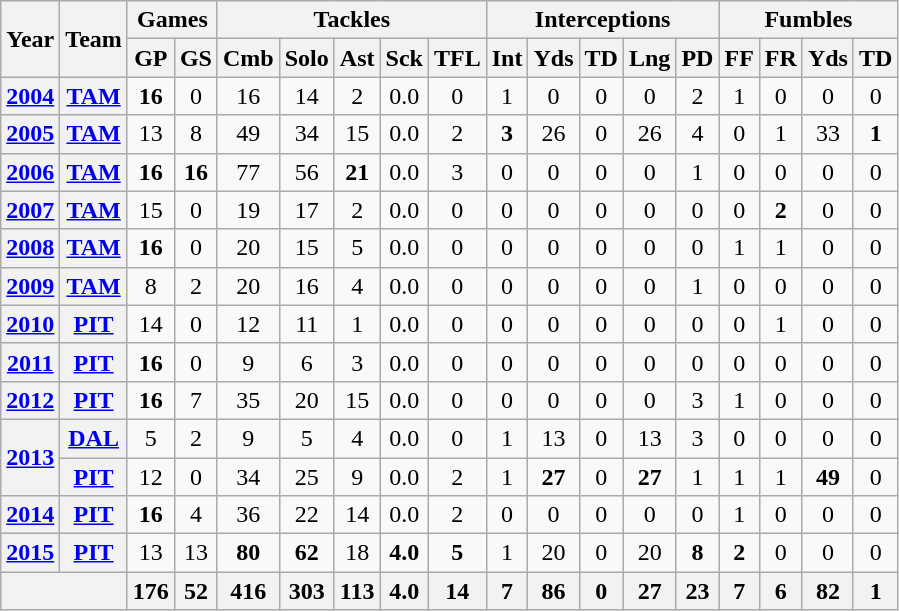<table class="wikitable" style="text-align:center">
<tr>
<th rowspan="2">Year</th>
<th rowspan="2">Team</th>
<th colspan="2">Games</th>
<th colspan="5">Tackles</th>
<th colspan="5">Interceptions</th>
<th colspan="4">Fumbles</th>
</tr>
<tr>
<th>GP</th>
<th>GS</th>
<th>Cmb</th>
<th>Solo</th>
<th>Ast</th>
<th>Sck</th>
<th>TFL</th>
<th>Int</th>
<th>Yds</th>
<th>TD</th>
<th>Lng</th>
<th>PD</th>
<th>FF</th>
<th>FR</th>
<th>Yds</th>
<th>TD</th>
</tr>
<tr>
<th><a href='#'>2004</a></th>
<th><a href='#'>TAM</a></th>
<td><strong>16</strong></td>
<td>0</td>
<td>16</td>
<td>14</td>
<td>2</td>
<td>0.0</td>
<td>0</td>
<td>1</td>
<td>0</td>
<td>0</td>
<td>0</td>
<td>2</td>
<td>1</td>
<td>0</td>
<td>0</td>
<td>0</td>
</tr>
<tr>
<th><a href='#'>2005</a></th>
<th><a href='#'>TAM</a></th>
<td>13</td>
<td>8</td>
<td>49</td>
<td>34</td>
<td>15</td>
<td>0.0</td>
<td>2</td>
<td><strong>3</strong></td>
<td>26</td>
<td>0</td>
<td>26</td>
<td>4</td>
<td>0</td>
<td>1</td>
<td>33</td>
<td><strong>1</strong></td>
</tr>
<tr>
<th><a href='#'>2006</a></th>
<th><a href='#'>TAM</a></th>
<td><strong>16</strong></td>
<td><strong>16</strong></td>
<td>77</td>
<td>56</td>
<td><strong>21</strong></td>
<td>0.0</td>
<td>3</td>
<td>0</td>
<td>0</td>
<td>0</td>
<td>0</td>
<td>1</td>
<td>0</td>
<td>0</td>
<td>0</td>
<td>0</td>
</tr>
<tr>
<th><a href='#'>2007</a></th>
<th><a href='#'>TAM</a></th>
<td>15</td>
<td>0</td>
<td>19</td>
<td>17</td>
<td>2</td>
<td>0.0</td>
<td>0</td>
<td>0</td>
<td>0</td>
<td>0</td>
<td>0</td>
<td>0</td>
<td>0</td>
<td><strong>2</strong></td>
<td>0</td>
<td>0</td>
</tr>
<tr>
<th><a href='#'>2008</a></th>
<th><a href='#'>TAM</a></th>
<td><strong>16</strong></td>
<td>0</td>
<td>20</td>
<td>15</td>
<td>5</td>
<td>0.0</td>
<td>0</td>
<td>0</td>
<td>0</td>
<td>0</td>
<td>0</td>
<td>0</td>
<td>1</td>
<td>1</td>
<td>0</td>
<td>0</td>
</tr>
<tr>
<th><a href='#'>2009</a></th>
<th><a href='#'>TAM</a></th>
<td>8</td>
<td>2</td>
<td>20</td>
<td>16</td>
<td>4</td>
<td>0.0</td>
<td>0</td>
<td>0</td>
<td>0</td>
<td>0</td>
<td>0</td>
<td>1</td>
<td>0</td>
<td>0</td>
<td>0</td>
<td>0</td>
</tr>
<tr>
<th><a href='#'>2010</a></th>
<th><a href='#'>PIT</a></th>
<td>14</td>
<td>0</td>
<td>12</td>
<td>11</td>
<td>1</td>
<td>0.0</td>
<td>0</td>
<td>0</td>
<td>0</td>
<td>0</td>
<td>0</td>
<td>0</td>
<td>0</td>
<td>1</td>
<td>0</td>
<td>0</td>
</tr>
<tr>
<th><a href='#'>2011</a></th>
<th><a href='#'>PIT</a></th>
<td><strong>16</strong></td>
<td>0</td>
<td>9</td>
<td>6</td>
<td>3</td>
<td>0.0</td>
<td>0</td>
<td>0</td>
<td>0</td>
<td>0</td>
<td>0</td>
<td>0</td>
<td>0</td>
<td>0</td>
<td>0</td>
<td>0</td>
</tr>
<tr>
<th><a href='#'>2012</a></th>
<th><a href='#'>PIT</a></th>
<td><strong>16</strong></td>
<td>7</td>
<td>35</td>
<td>20</td>
<td>15</td>
<td>0.0</td>
<td>0</td>
<td>0</td>
<td>0</td>
<td>0</td>
<td>0</td>
<td>3</td>
<td>1</td>
<td>0</td>
<td>0</td>
<td>0</td>
</tr>
<tr>
<th rowspan="2"><a href='#'>2013</a></th>
<th><a href='#'>DAL</a></th>
<td>5</td>
<td>2</td>
<td>9</td>
<td>5</td>
<td>4</td>
<td>0.0</td>
<td>0</td>
<td>1</td>
<td>13</td>
<td>0</td>
<td>13</td>
<td>3</td>
<td>0</td>
<td>0</td>
<td>0</td>
<td>0</td>
</tr>
<tr>
<th><a href='#'>PIT</a></th>
<td>12</td>
<td>0</td>
<td>34</td>
<td>25</td>
<td>9</td>
<td>0.0</td>
<td>2</td>
<td>1</td>
<td><strong>27</strong></td>
<td>0</td>
<td><strong>27</strong></td>
<td>1</td>
<td>1</td>
<td>1</td>
<td><strong>49</strong></td>
<td>0</td>
</tr>
<tr>
<th><a href='#'>2014</a></th>
<th><a href='#'>PIT</a></th>
<td><strong>16</strong></td>
<td>4</td>
<td>36</td>
<td>22</td>
<td>14</td>
<td>0.0</td>
<td>2</td>
<td>0</td>
<td>0</td>
<td>0</td>
<td>0</td>
<td>0</td>
<td>1</td>
<td>0</td>
<td>0</td>
<td>0</td>
</tr>
<tr>
<th><a href='#'>2015</a></th>
<th><a href='#'>PIT</a></th>
<td>13</td>
<td>13</td>
<td><strong>80</strong></td>
<td><strong>62</strong></td>
<td>18</td>
<td><strong>4.0</strong></td>
<td><strong>5</strong></td>
<td>1</td>
<td>20</td>
<td>0</td>
<td>20</td>
<td><strong>8</strong></td>
<td><strong>2</strong></td>
<td>0</td>
<td>0</td>
<td>0</td>
</tr>
<tr>
<th colspan="2"></th>
<th>176</th>
<th>52</th>
<th>416</th>
<th>303</th>
<th>113</th>
<th>4.0</th>
<th>14</th>
<th>7</th>
<th>86</th>
<th>0</th>
<th>27</th>
<th>23</th>
<th>7</th>
<th>6</th>
<th>82</th>
<th>1</th>
</tr>
</table>
